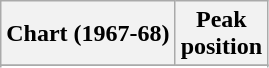<table class="wikitable sortable plainrowheaders" style="text-align:center">
<tr>
<th scope="col">Chart (1967-68)</th>
<th scope="col">Peak<br> position</th>
</tr>
<tr>
</tr>
<tr>
</tr>
</table>
